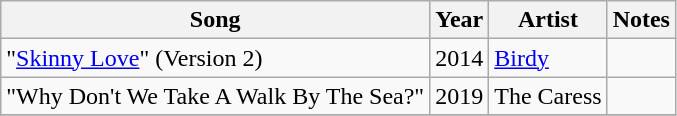<table class="wikitable sortable">
<tr>
<th>Song</th>
<th>Year</th>
<th>Artist</th>
<th class="unsortable">Notes</th>
</tr>
<tr>
<td>"<a href='#'>Skinny Love</a>" (Version 2)</td>
<td>2014</td>
<td><a href='#'>Birdy</a></td>
<td></td>
</tr>
<tr>
<td>"Why Don't We Take A Walk By The Sea?"</td>
<td>2019</td>
<td>The Caress</td>
<td></td>
</tr>
<tr>
</tr>
</table>
